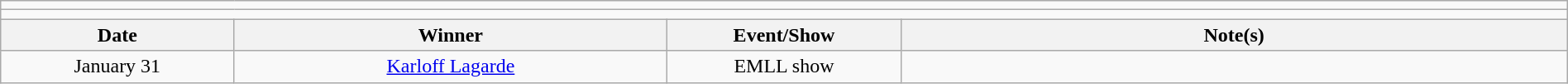<table class="wikitable" style="text-align:center; width:100%;">
<tr>
<td colspan=5></td>
</tr>
<tr>
<td colspan=5><strong></strong></td>
</tr>
<tr>
<th width=14%>Date</th>
<th width=26%>Winner</th>
<th width=14%>Event/Show</th>
<th width=40%>Note(s)</th>
</tr>
<tr>
<td>January 31</td>
<td><a href='#'>Karloff Lagarde</a></td>
<td>EMLL show</td>
<td align=left></td>
</tr>
</table>
